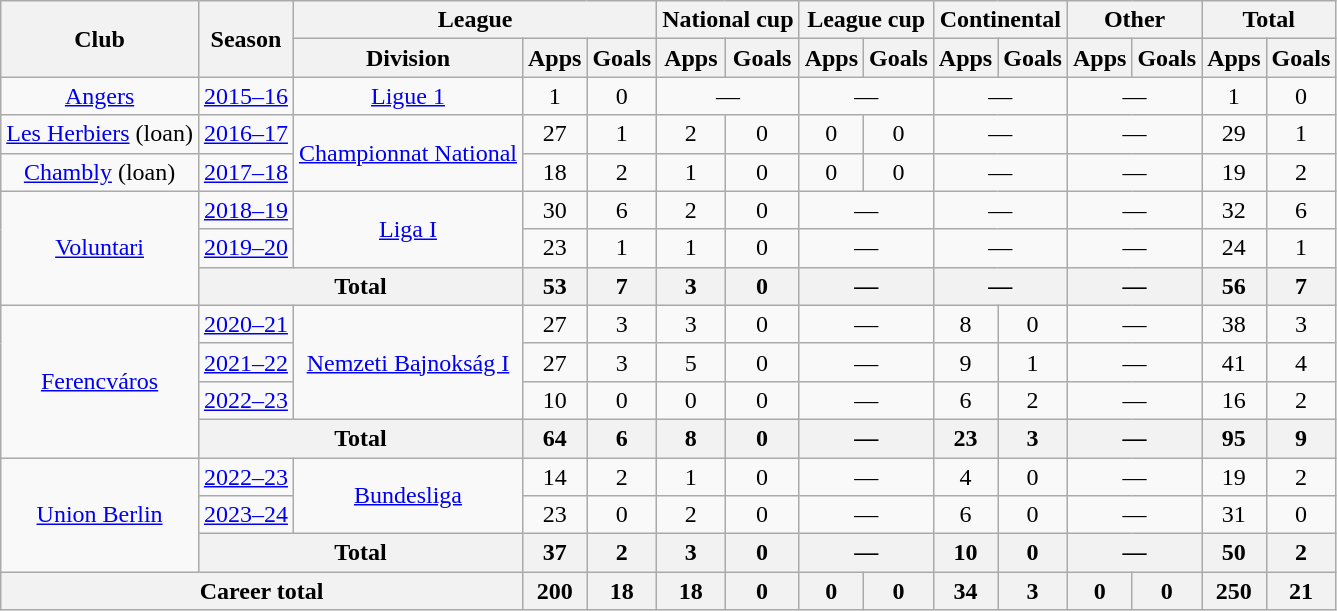<table class="wikitable" style="text-align:center">
<tr>
<th rowspan="2">Club</th>
<th rowspan="2">Season</th>
<th colspan="3">League</th>
<th colspan="2">National cup</th>
<th colspan="2">League cup</th>
<th colspan="2">Continental</th>
<th colspan="2">Other</th>
<th colspan="2">Total</th>
</tr>
<tr>
<th>Division</th>
<th>Apps</th>
<th>Goals</th>
<th>Apps</th>
<th>Goals</th>
<th>Apps</th>
<th>Goals</th>
<th>Apps</th>
<th>Goals</th>
<th>Apps</th>
<th>Goals</th>
<th>Apps</th>
<th>Goals</th>
</tr>
<tr>
<td><a href='#'>Angers</a></td>
<td><a href='#'>2015–16</a></td>
<td><a href='#'>Ligue 1</a></td>
<td>1</td>
<td>0</td>
<td colspan="2">—</td>
<td colspan="2">—</td>
<td colspan="2">—</td>
<td colspan="2">—</td>
<td>1</td>
<td>0</td>
</tr>
<tr>
<td><a href='#'>Les Herbiers</a> (loan)</td>
<td><a href='#'>2016–17</a></td>
<td rowspan="2"><a href='#'>Championnat National</a></td>
<td>27</td>
<td>1</td>
<td>2</td>
<td>0</td>
<td>0</td>
<td>0</td>
<td colspan="2">—</td>
<td colspan="2">—</td>
<td>29</td>
<td>1</td>
</tr>
<tr>
<td><a href='#'>Chambly</a> (loan)</td>
<td><a href='#'>2017–18</a></td>
<td>18</td>
<td>2</td>
<td>1</td>
<td>0</td>
<td>0</td>
<td>0</td>
<td colspan="2">—</td>
<td colspan="2">—</td>
<td>19</td>
<td>2</td>
</tr>
<tr>
<td rowspan="3"><a href='#'>Voluntari</a></td>
<td><a href='#'>2018–19</a></td>
<td rowspan="2"><a href='#'>Liga I</a></td>
<td>30</td>
<td>6</td>
<td>2</td>
<td>0</td>
<td colspan="2">—</td>
<td colspan="2">—</td>
<td colspan="2">—</td>
<td>32</td>
<td>6</td>
</tr>
<tr>
<td><a href='#'>2019–20</a></td>
<td>23</td>
<td>1</td>
<td>1</td>
<td>0</td>
<td colspan="2">—</td>
<td colspan="2">—</td>
<td colspan="2">—</td>
<td>24</td>
<td>1</td>
</tr>
<tr>
<th colspan="2">Total</th>
<th>53</th>
<th>7</th>
<th>3</th>
<th>0</th>
<th colspan="2">—</th>
<th colspan="2">—</th>
<th colspan="2">—</th>
<th>56</th>
<th>7</th>
</tr>
<tr>
<td rowspan="4"><a href='#'>Ferencváros</a></td>
<td><a href='#'>2020–21</a></td>
<td rowspan="3"><a href='#'>Nemzeti Bajnokság I</a></td>
<td>27</td>
<td>3</td>
<td>3</td>
<td>0</td>
<td colspan="2">—</td>
<td>8</td>
<td>0</td>
<td colspan="2">—</td>
<td>38</td>
<td>3</td>
</tr>
<tr>
<td><a href='#'>2021–22</a></td>
<td>27</td>
<td>3</td>
<td>5</td>
<td>0</td>
<td colspan="2">—</td>
<td>9</td>
<td>1</td>
<td colspan="2">—</td>
<td>41</td>
<td>4</td>
</tr>
<tr>
<td><a href='#'>2022–23</a></td>
<td>10</td>
<td>0</td>
<td>0</td>
<td>0</td>
<td colspan="2">—</td>
<td>6</td>
<td>2</td>
<td colspan="2">—</td>
<td>16</td>
<td>2</td>
</tr>
<tr>
<th colspan="2">Total</th>
<th>64</th>
<th>6</th>
<th>8</th>
<th>0</th>
<th colspan="2">—</th>
<th>23</th>
<th>3</th>
<th colspan="2">—</th>
<th>95</th>
<th>9</th>
</tr>
<tr>
<td rowspan="3"><a href='#'>Union Berlin</a></td>
<td><a href='#'>2022–23</a></td>
<td rowspan="2"><a href='#'>Bundesliga</a></td>
<td>14</td>
<td>2</td>
<td>1</td>
<td>0</td>
<td colspan="2">—</td>
<td>4</td>
<td>0</td>
<td colspan="2">—</td>
<td>19</td>
<td>2</td>
</tr>
<tr>
<td><a href='#'>2023–24</a></td>
<td>23</td>
<td>0</td>
<td>2</td>
<td>0</td>
<td colspan="2">—</td>
<td>6</td>
<td>0</td>
<td colspan="2">—</td>
<td>31</td>
<td>0</td>
</tr>
<tr>
<th colspan="2">Total</th>
<th>37</th>
<th>2</th>
<th>3</th>
<th>0</th>
<th colspan="2">—</th>
<th>10</th>
<th>0</th>
<th colspan="2">—</th>
<th>50</th>
<th>2</th>
</tr>
<tr>
<th colspan="3">Career total</th>
<th>200</th>
<th>18</th>
<th>18</th>
<th>0</th>
<th>0</th>
<th>0</th>
<th>34</th>
<th>3</th>
<th>0</th>
<th>0</th>
<th>250</th>
<th>21</th>
</tr>
</table>
